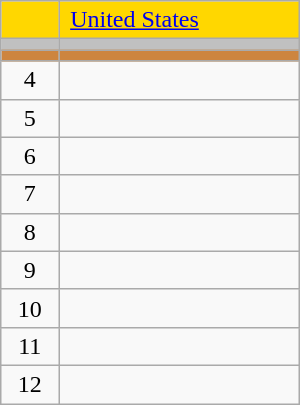<table class="wikitable" style="width:200px;">
<tr style="background:gold;">
<td align=center></td>
<td> <a href='#'>United States</a></td>
</tr>
<tr style="background:silver;">
<td align=center></td>
<td></td>
</tr>
<tr style="background:peru;">
<td align=center></td>
<td></td>
</tr>
<tr>
<td align=center>4</td>
<td></td>
</tr>
<tr>
<td align=center>5</td>
<td></td>
</tr>
<tr>
<td align=center>6</td>
<td></td>
</tr>
<tr>
<td align=center>7</td>
<td></td>
</tr>
<tr>
<td align=center>8</td>
<td></td>
</tr>
<tr>
<td align=center>9</td>
<td></td>
</tr>
<tr>
<td align=center>10</td>
<td></td>
</tr>
<tr>
<td align=center>11</td>
<td></td>
</tr>
<tr>
<td align=center>12</td>
<td></td>
</tr>
</table>
